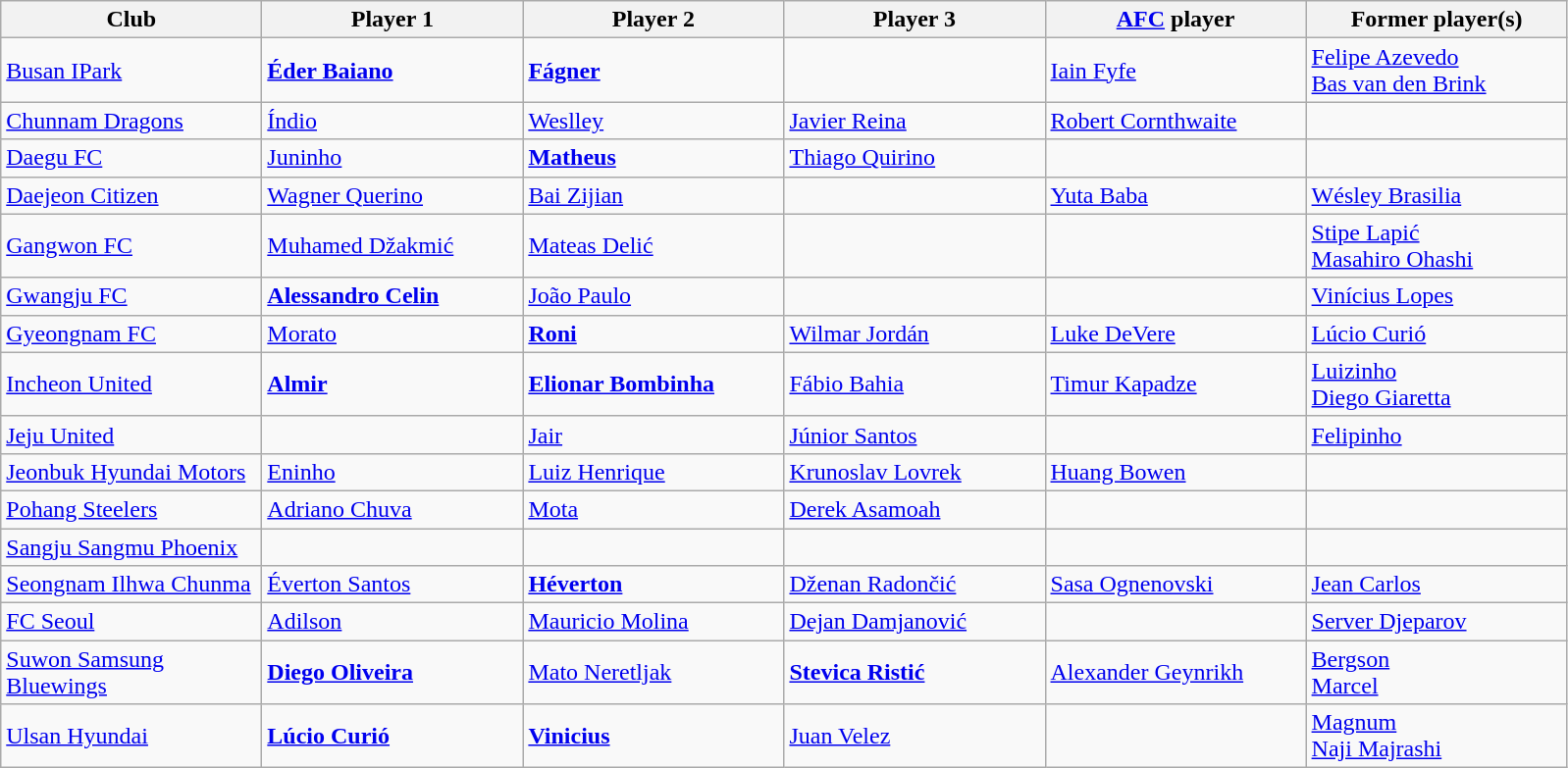<table class="wikitable">
<tr>
<th width="170">Club</th>
<th width="170">Player 1</th>
<th width="170">Player 2</th>
<th width="170">Player 3</th>
<th width="170"><a href='#'>AFC</a> player</th>
<th width="170">Former player(s)</th>
</tr>
<tr>
<td><a href='#'>Busan IPark</a></td>
<td> <strong><a href='#'>Éder Baiano</a></strong></td>
<td> <strong><a href='#'>Fágner</a></strong></td>
<td></td>
<td> <a href='#'>Iain Fyfe</a></td>
<td> <a href='#'>Felipe Azevedo</a> <br>  <a href='#'>Bas van den Brink</a></td>
</tr>
<tr>
<td><a href='#'>Chunnam Dragons</a></td>
<td> <a href='#'>Índio</a></td>
<td> <a href='#'>Weslley</a></td>
<td> <a href='#'>Javier Reina</a></td>
<td> <a href='#'>Robert Cornthwaite</a></td>
<td></td>
</tr>
<tr>
<td><a href='#'>Daegu FC</a></td>
<td> <a href='#'>Juninho</a></td>
<td> <strong><a href='#'>Matheus</a></strong></td>
<td> <a href='#'>Thiago Quirino</a></td>
<td></td>
<td></td>
</tr>
<tr>
<td><a href='#'>Daejeon Citizen</a></td>
<td> <a href='#'>Wagner Querino</a></td>
<td> <a href='#'>Bai Zijian</a></td>
<td></td>
<td> <a href='#'>Yuta Baba</a></td>
<td> <a href='#'>Wésley Brasilia</a></td>
</tr>
<tr>
<td><a href='#'>Gangwon FC</a></td>
<td> <a href='#'>Muhamed Džakmić</a></td>
<td> <a href='#'>Mateas Delić</a></td>
<td></td>
<td></td>
<td> <a href='#'>Stipe Lapić</a> <br>  <a href='#'>Masahiro Ohashi</a></td>
</tr>
<tr>
<td><a href='#'>Gwangju FC</a></td>
<td> <strong><a href='#'>Alessandro Celin</a></strong></td>
<td> <a href='#'>João Paulo</a></td>
<td></td>
<td></td>
<td> <a href='#'>Vinícius Lopes</a></td>
</tr>
<tr>
<td><a href='#'>Gyeongnam FC</a></td>
<td> <a href='#'>Morato</a></td>
<td> <strong><a href='#'>Roni</a></strong></td>
<td> <a href='#'>Wilmar Jordán</a></td>
<td> <a href='#'>Luke DeVere</a></td>
<td> <a href='#'>Lúcio Curió</a></td>
</tr>
<tr>
<td><a href='#'>Incheon United</a></td>
<td> <strong><a href='#'>Almir</a></strong></td>
<td> <strong><a href='#'>Elionar Bombinha</a></strong></td>
<td> <a href='#'>Fábio Bahia</a></td>
<td> <a href='#'>Timur Kapadze</a></td>
<td> <a href='#'>Luizinho</a> <br>  <a href='#'>Diego Giaretta</a></td>
</tr>
<tr>
<td><a href='#'>Jeju United</a></td>
<td></td>
<td> <a href='#'>Jair</a></td>
<td> <a href='#'>Júnior Santos</a></td>
<td></td>
<td> <a href='#'>Felipinho</a></td>
</tr>
<tr>
<td><a href='#'>Jeonbuk Hyundai Motors</a></td>
<td> <a href='#'>Eninho</a></td>
<td> <a href='#'>Luiz Henrique</a></td>
<td> <a href='#'>Krunoslav Lovrek</a></td>
<td> <a href='#'>Huang Bowen</a></td>
<td></td>
</tr>
<tr>
<td><a href='#'>Pohang Steelers</a></td>
<td> <a href='#'>Adriano Chuva</a></td>
<td> <a href='#'>Mota</a></td>
<td> <a href='#'>Derek Asamoah</a></td>
<td></td>
<td></td>
</tr>
<tr>
<td><a href='#'>Sangju Sangmu Phoenix</a></td>
<td></td>
<td></td>
<td></td>
<td></td>
<td></td>
</tr>
<tr>
<td><a href='#'>Seongnam Ilhwa Chunma</a></td>
<td> <a href='#'>Éverton Santos</a></td>
<td> <strong><a href='#'>Héverton</a></strong></td>
<td> <a href='#'>Dženan Radončić</a></td>
<td> <a href='#'>Sasa Ognenovski</a></td>
<td> <a href='#'>Jean Carlos</a></td>
</tr>
<tr>
<td><a href='#'>FC Seoul</a></td>
<td> <a href='#'>Adilson</a></td>
<td> <a href='#'>Mauricio Molina</a></td>
<td> <a href='#'>Dejan Damjanović</a></td>
<td></td>
<td> <a href='#'>Server Djeparov</a></td>
</tr>
<tr>
<td><a href='#'>Suwon Samsung Bluewings</a></td>
<td> <strong><a href='#'>Diego Oliveira</a></strong></td>
<td> <a href='#'>Mato Neretljak</a></td>
<td> <strong><a href='#'>Stevica Ristić</a></strong></td>
<td> <a href='#'>Alexander Geynrikh</a></td>
<td> <a href='#'>Bergson</a> <br>  <a href='#'>Marcel</a></td>
</tr>
<tr>
<td><a href='#'>Ulsan Hyundai</a></td>
<td> <strong><a href='#'>Lúcio Curió</a></strong></td>
<td> <strong><a href='#'>Vinicius</a></strong></td>
<td> <a href='#'>Juan Velez</a></td>
<td></td>
<td> <a href='#'>Magnum</a> <br>  <a href='#'>Naji Majrashi</a></td>
</tr>
</table>
